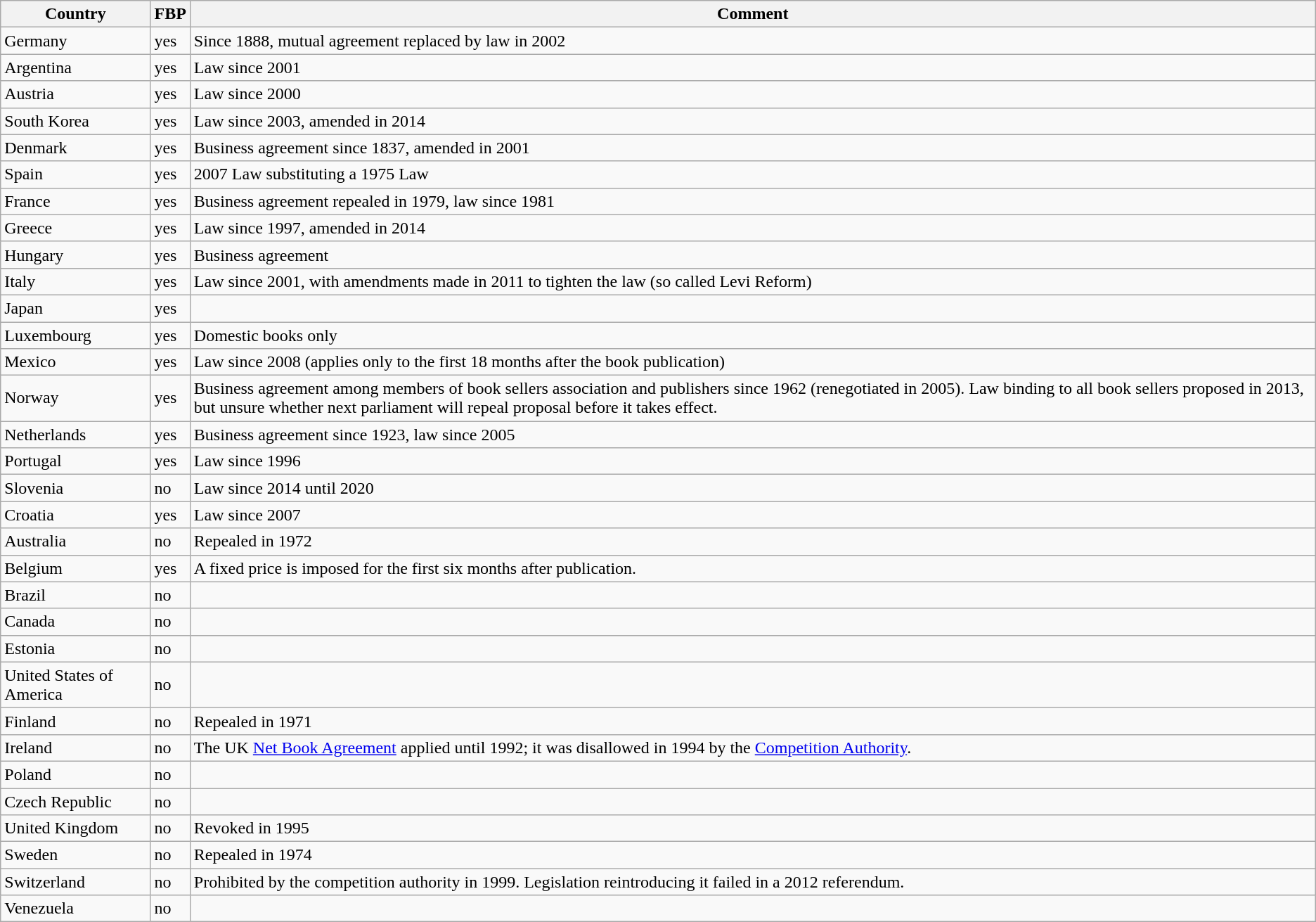<table class="wikitable sortable" border="1">
<tr>
<th>Country</th>
<th>FBP</th>
<th class="unsortable">Comment</th>
</tr>
<tr>
<td>Germany</td>
<td>yes</td>
<td>Since 1888, mutual agreement replaced by law in 2002</td>
</tr>
<tr>
<td>Argentina</td>
<td>yes</td>
<td>Law since 2001</td>
</tr>
<tr>
<td>Austria</td>
<td>yes</td>
<td>Law since 2000</td>
</tr>
<tr>
<td>South Korea</td>
<td>yes</td>
<td>Law since 2003, amended in 2014</td>
</tr>
<tr>
<td>Denmark</td>
<td>yes</td>
<td>Business agreement since 1837, amended in 2001</td>
</tr>
<tr>
<td>Spain</td>
<td>yes</td>
<td>2007 Law substituting a 1975 Law</td>
</tr>
<tr>
<td>France</td>
<td>yes</td>
<td>Business agreement repealed in 1979, law since 1981</td>
</tr>
<tr>
<td>Greece</td>
<td>yes</td>
<td>Law since 1997, amended in 2014</td>
</tr>
<tr>
<td>Hungary</td>
<td>yes</td>
<td>Business agreement</td>
</tr>
<tr>
<td>Italy</td>
<td>yes</td>
<td>Law since 2001, with amendments made in 2011 to tighten the law (so called Levi Reform) </td>
</tr>
<tr>
<td>Japan</td>
<td>yes</td>
<td></td>
</tr>
<tr>
<td>Luxembourg</td>
<td>yes</td>
<td>Domestic books only</td>
</tr>
<tr>
<td>Mexico</td>
<td>yes</td>
<td>Law since 2008 (applies only to the first 18 months after the book publication)</td>
</tr>
<tr>
<td>Norway</td>
<td>yes</td>
<td>Business agreement among members of book sellers association and publishers since 1962 (renegotiated in 2005). Law binding to all book sellers proposed in 2013, but unsure whether next parliament will repeal proposal before it takes effect.</td>
</tr>
<tr>
<td>Netherlands</td>
<td>yes</td>
<td>Business agreement since 1923, law since 2005</td>
</tr>
<tr>
<td>Portugal</td>
<td>yes</td>
<td>Law since 1996</td>
</tr>
<tr>
<td>Slovenia</td>
<td>no</td>
<td>Law since 2014 until 2020</td>
</tr>
<tr>
<td>Croatia</td>
<td>yes</td>
<td>Law since 2007</td>
</tr>
<tr>
<td>Australia</td>
<td>no</td>
<td>Repealed in 1972</td>
</tr>
<tr>
<td>Belgium</td>
<td>yes</td>
<td>A fixed price is imposed for the first six months after publication.</td>
</tr>
<tr>
<td>Brazil</td>
<td>no</td>
<td></td>
</tr>
<tr>
<td>Canada</td>
<td>no</td>
<td></td>
</tr>
<tr>
<td>Estonia</td>
<td>no</td>
<td></td>
</tr>
<tr>
<td>United States of America</td>
<td>no</td>
<td></td>
</tr>
<tr>
<td>Finland</td>
<td>no</td>
<td>Repealed in 1971</td>
</tr>
<tr>
<td>Ireland</td>
<td>no</td>
<td>The UK <a href='#'>Net Book Agreement</a> applied until 1992; it was disallowed in 1994 by the <a href='#'>Competition Authority</a>.</td>
</tr>
<tr>
<td>Poland</td>
<td>no</td>
<td></td>
</tr>
<tr>
<td>Czech Republic</td>
<td>no</td>
<td></td>
</tr>
<tr>
<td>United Kingdom</td>
<td>no</td>
<td>Revoked in 1995</td>
</tr>
<tr>
<td>Sweden</td>
<td>no</td>
<td>Repealed in 1974</td>
</tr>
<tr>
<td>Switzerland</td>
<td>no</td>
<td>Prohibited by the competition authority in 1999. Legislation reintroducing it failed in a 2012 referendum.</td>
</tr>
<tr>
<td>Venezuela</td>
<td>no</td>
<td></td>
</tr>
</table>
